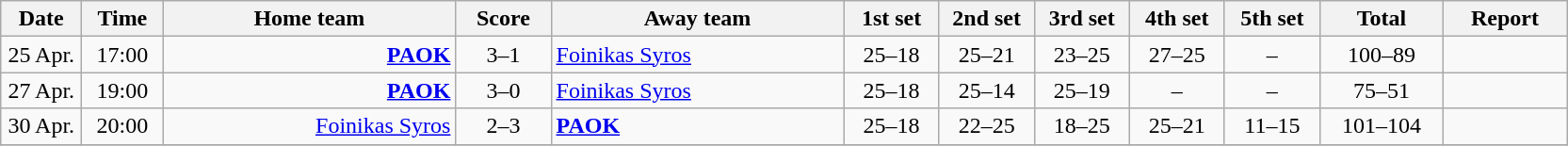<table class="wikitable" style="text-align: center; font-size:100%">
<tr>
<th width="50">Date</th>
<th width="50">Time</th>
<th width="200">Home team</th>
<th width="60">Score</th>
<th width="200">Away team</th>
<th width="60">1st set</th>
<th width="60">2nd set</th>
<th width="60">3rd set</th>
<th width="60">4th set</th>
<th width="60">5th set</th>
<th width="80">Total</th>
<th width="80">Report</th>
</tr>
<tr>
<td>25 Apr.</td>
<td>17:00</td>
<td align=right><strong><a href='#'>PAOK</a></strong></td>
<td>3–1</td>
<td align=left><a href='#'>Foinikas Syros</a></td>
<td>25–18</td>
<td>25–21</td>
<td>23–25</td>
<td>27–25</td>
<td>–</td>
<td>100–89</td>
<td></td>
</tr>
<tr>
<td>27 Αpr.</td>
<td>19:00</td>
<td align=right><strong><a href='#'>PAOK</a></strong></td>
<td>3–0</td>
<td align=left><a href='#'>Foinikas Syros</a></td>
<td>25–18</td>
<td>25–14</td>
<td>25–19</td>
<td>–</td>
<td>–</td>
<td>75–51</td>
<td></td>
</tr>
<tr>
<td>30 Apr.</td>
<td>20:00</td>
<td align=right><a href='#'>Foinikas Syros</a></td>
<td>2–3</td>
<td align=left><strong><a href='#'>PAOK</a></strong></td>
<td>25–18</td>
<td>22–25</td>
<td>18–25</td>
<td>25–21</td>
<td>11–15</td>
<td>101–104</td>
<td></td>
</tr>
<tr>
</tr>
</table>
